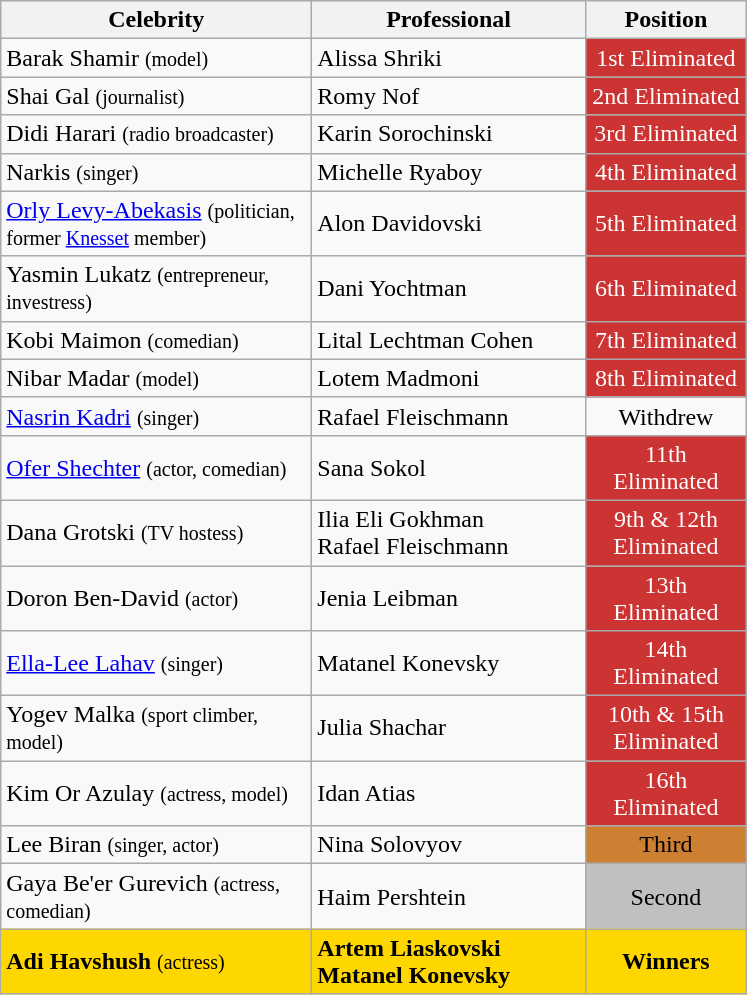<table class="wikitable" border="1">
<tr>
<th width="200">Celebrity</th>
<th width="175">Professional</th>
<th width="100">Position</th>
</tr>
<tr>
<td>Barak Shamir <small>(model)</small></td>
<td>Alissa Shriki</td>
<td style="background: #c33; color: #fff;" align="center">1st Eliminated</td>
</tr>
<tr>
<td>Shai Gal <small>(journalist)</small></td>
<td>Romy Nof</td>
<td style="background: #c33; color: #fff;" align="center">2nd Eliminated</td>
</tr>
<tr>
<td>Didi Harari <small>(radio broadcaster)</small></td>
<td>Karin Sorochinski</td>
<td style="background: #c33; color: #fff;" align="center">3rd Eliminated</td>
</tr>
<tr>
<td>Narkis <small>(singer)</small></td>
<td>Michelle Ryaboy</td>
<td style="background: #c33; color: #fff;" align="center">4th Eliminated</td>
</tr>
<tr>
<td><a href='#'>Orly Levy-Abekasis</a> <small>(politician, former <a href='#'>Knesset</a> member)</small></td>
<td>Alon Davidovski</td>
<td style="background: #c33; color: #fff;" align="center">5th Eliminated</td>
</tr>
<tr>
<td>Yasmin Lukatz <small>(entrepreneur, investress)</small></td>
<td>Dani Yochtman</td>
<td style="background: #c33; color: #fff;" align="center">6th Eliminated</td>
</tr>
<tr>
<td>Kobi Maimon <small>(comedian)</small></td>
<td>Lital Lechtman Cohen</td>
<td style="background: #c33; color: #fff;" align="center">7th Eliminated</td>
</tr>
<tr>
<td>Nibar Madar <small>(model)</small></td>
<td>Lotem Madmoni</td>
<td style="background: #c33; color: #fff;" align="center">8th Eliminated</td>
</tr>
<tr>
<td><a href='#'>Nasrin Kadri</a> <small>(singer)</small></td>
<td>Rafael Fleischmann</td>
<td align="center">Withdrew</td>
</tr>
<tr>
<td><a href='#'>Ofer Shechter</a> <small>(actor, comedian)</small></td>
<td>Sana Sokol</td>
<td style="background: #c33; color: #fff;" align="center">11th Eliminated</td>
</tr>
<tr>
<td>Dana Grotski <small>(TV hostess)</small></td>
<td>Ilia Eli Gokhman<br>Rafael Fleischmann</td>
<td style="background: #c33; color: #fff;" align="center">9th & 12th Eliminated</td>
</tr>
<tr>
<td>Doron Ben-David <small>(actor)</small></td>
<td>Jenia Leibman</td>
<td style="background: #c33; color: #fff;" align="center">13th Eliminated</td>
</tr>
<tr>
<td><a href='#'>Ella-Lee Lahav</a> <small>(singer)</small></td>
<td>Matanel Konevsky</td>
<td style="background: #c33; color: #fff;" align="center">14th Eliminated</td>
</tr>
<tr>
<td>Yogev Malka <small>(sport climber, model)</small></td>
<td>Julia Shachar</td>
<td style="background: #c33; color: #fff;" align="center">10th & 15th Eliminated</td>
</tr>
<tr>
<td>Kim Or Azulay <small>(actress, model)</small></td>
<td>Idan Atias</td>
<td style="background: #c33; color: #fff;" align="center">16th Eliminated</td>
</tr>
<tr>
<td>Lee Biran <small>(singer, actor)</small></td>
<td>Nina Solovyov</td>
<td style="background: #CD7F32;"  align="center">Third</td>
</tr>
<tr>
<td>Gaya Be'er Gurevich <small>(actress, comedian)</small></td>
<td>Haim Pershtein</td>
<td style="background: silver;"  align="center">Second</td>
</tr>
<tr>
<td style="background: gold;"><strong>Adi Havshush</strong> <small>(actress)</small></td>
<td style="background: gold;"><strong>Artem Liaskovski<br>Matanel Konevsky</strong></td>
<td style="background: gold;"  align="center"><strong>Winners</strong></td>
</tr>
</table>
